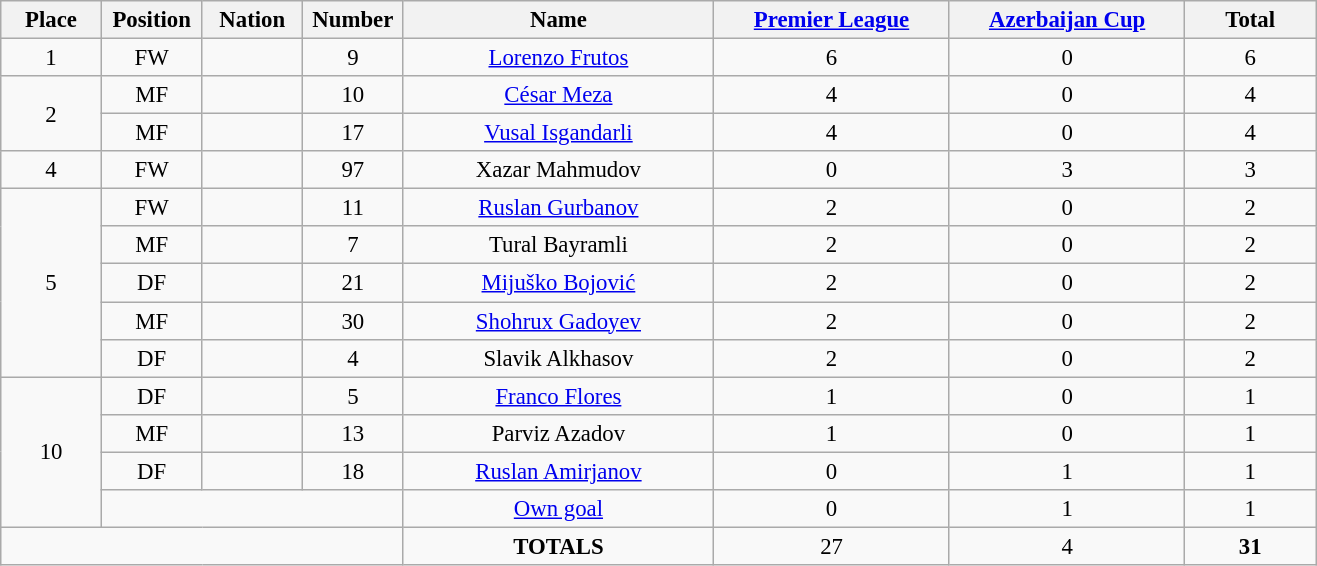<table class="wikitable" style="font-size: 95%; text-align: center;">
<tr>
<th width=60>Place</th>
<th width=60>Position</th>
<th width=60>Nation</th>
<th width=60>Number</th>
<th width=200>Name</th>
<th width=150><a href='#'>Premier League</a></th>
<th width=150><a href='#'>Azerbaijan Cup</a></th>
<th width=80>Total</th>
</tr>
<tr>
<td>1</td>
<td>FW</td>
<td></td>
<td>9</td>
<td><a href='#'>Lorenzo Frutos</a></td>
<td>6</td>
<td>0</td>
<td>6</td>
</tr>
<tr>
<td rowspan="2">2</td>
<td>MF</td>
<td></td>
<td>10</td>
<td><a href='#'>César Meza</a></td>
<td>4</td>
<td>0</td>
<td>4</td>
</tr>
<tr>
<td>MF</td>
<td></td>
<td>17</td>
<td><a href='#'>Vusal Isgandarli</a></td>
<td>4</td>
<td>0</td>
<td>4</td>
</tr>
<tr>
<td>4</td>
<td>FW</td>
<td></td>
<td>97</td>
<td>Xazar Mahmudov</td>
<td>0</td>
<td>3</td>
<td>3</td>
</tr>
<tr>
<td rowspan="5">5</td>
<td>FW</td>
<td></td>
<td>11</td>
<td><a href='#'>Ruslan Gurbanov</a></td>
<td>2</td>
<td>0</td>
<td>2</td>
</tr>
<tr>
<td>MF</td>
<td></td>
<td>7</td>
<td>Tural Bayramli</td>
<td>2</td>
<td>0</td>
<td>2</td>
</tr>
<tr>
<td>DF</td>
<td></td>
<td>21</td>
<td><a href='#'>Mijuško Bojović</a></td>
<td>2</td>
<td>0</td>
<td>2</td>
</tr>
<tr>
<td>MF</td>
<td></td>
<td>30</td>
<td><a href='#'>Shohrux Gadoyev</a></td>
<td>2</td>
<td>0</td>
<td>2</td>
</tr>
<tr>
<td>DF</td>
<td></td>
<td>4</td>
<td>Slavik Alkhasov</td>
<td>2</td>
<td>0</td>
<td>2</td>
</tr>
<tr>
<td rowspan="4">10</td>
<td>DF</td>
<td></td>
<td>5</td>
<td><a href='#'>Franco Flores</a></td>
<td>1</td>
<td>0</td>
<td>1</td>
</tr>
<tr>
<td>MF</td>
<td></td>
<td>13</td>
<td>Parviz Azadov</td>
<td>1</td>
<td>0</td>
<td>1</td>
</tr>
<tr>
<td>DF</td>
<td></td>
<td>18</td>
<td><a href='#'>Ruslan Amirjanov</a></td>
<td>0</td>
<td>1</td>
<td>1</td>
</tr>
<tr>
<td colspan="3"></td>
<td><a href='#'>Own goal</a></td>
<td>0</td>
<td>1</td>
<td>1</td>
</tr>
<tr>
<td colspan="4"></td>
<td><strong>TOTALS</strong></td>
<td>27</td>
<td>4</td>
<td><strong>31</strong></td>
</tr>
</table>
